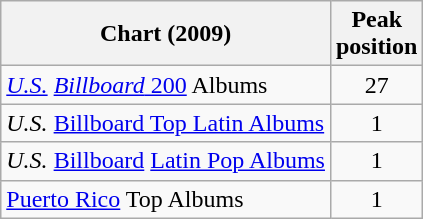<table class="wikitable">
<tr>
<th>Chart (2009)</th>
<th>Peak<br>position</th>
</tr>
<tr>
<td><em><a href='#'>U.S.</a></em> <a href='#'><em>Billboard</em> 200</a> Albums</td>
<td align="center">27</td>
</tr>
<tr>
<td><em>U.S.</em> <a href='#'>Billboard Top Latin Albums</a></td>
<td align="center">1</td>
</tr>
<tr>
<td><em>U.S.</em> <a href='#'>Billboard</a> <a href='#'>Latin Pop Albums</a></td>
<td align="center">1</td>
</tr>
<tr>
<td><a href='#'>Puerto Rico</a> Top Albums</td>
<td align="center">1</td>
</tr>
</table>
